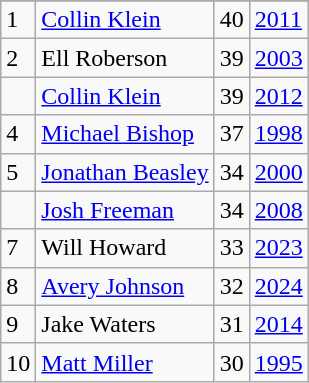<table class="wikitable">
<tr>
</tr>
<tr>
<td>1</td>
<td><a href='#'>Collin Klein</a></td>
<td><abbr>40</abbr></td>
<td><a href='#'>2011</a></td>
</tr>
<tr>
<td>2</td>
<td>Ell Roberson</td>
<td><abbr>39</abbr></td>
<td><a href='#'>2003</a></td>
</tr>
<tr>
<td></td>
<td><a href='#'>Collin Klein</a></td>
<td><abbr>39</abbr></td>
<td><a href='#'>2012</a></td>
</tr>
<tr>
<td>4</td>
<td><a href='#'>Michael Bishop</a></td>
<td><abbr>37</abbr></td>
<td><a href='#'>1998</a></td>
</tr>
<tr>
<td>5</td>
<td><a href='#'>Jonathan Beasley</a></td>
<td><abbr>34</abbr></td>
<td><a href='#'>2000</a></td>
</tr>
<tr>
<td></td>
<td><a href='#'>Josh Freeman</a></td>
<td><abbr>34</abbr></td>
<td><a href='#'>2008</a></td>
</tr>
<tr>
<td>7</td>
<td>Will Howard</td>
<td><abbr>33</abbr></td>
<td><a href='#'>2023</a></td>
</tr>
<tr>
<td>8</td>
<td><a href='#'>Avery Johnson</a></td>
<td><abbr>32</abbr></td>
<td><a href='#'>2024</a></td>
</tr>
<tr>
<td>9</td>
<td>Jake Waters</td>
<td><abbr>31</abbr></td>
<td><a href='#'>2014</a></td>
</tr>
<tr>
<td>10</td>
<td><a href='#'>Matt Miller</a></td>
<td><abbr>30</abbr></td>
<td><a href='#'>1995</a></td>
</tr>
</table>
